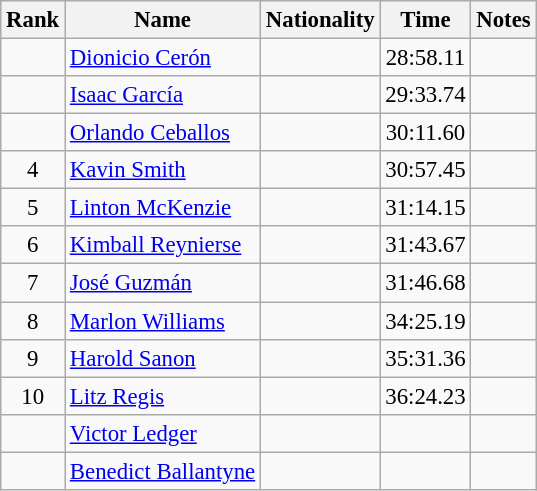<table class="wikitable sortable" style="text-align:center;font-size:95%">
<tr>
<th>Rank</th>
<th>Name</th>
<th>Nationality</th>
<th>Time</th>
<th>Notes</th>
</tr>
<tr>
<td></td>
<td align=left><a href='#'>Dionicio Cerón</a></td>
<td align=left></td>
<td>28:58.11</td>
<td></td>
</tr>
<tr>
<td></td>
<td align=left><a href='#'>Isaac García</a></td>
<td align=left></td>
<td>29:33.74</td>
<td></td>
</tr>
<tr>
<td></td>
<td align=left><a href='#'>Orlando Ceballos</a></td>
<td align=left></td>
<td>30:11.60</td>
<td></td>
</tr>
<tr>
<td>4</td>
<td align=left><a href='#'>Kavin Smith</a></td>
<td align=left></td>
<td>30:57.45</td>
<td></td>
</tr>
<tr>
<td>5</td>
<td align=left><a href='#'>Linton McKenzie</a></td>
<td align=left></td>
<td>31:14.15</td>
<td></td>
</tr>
<tr>
<td>6</td>
<td align=left><a href='#'>Kimball Reynierse</a></td>
<td align=left></td>
<td>31:43.67</td>
<td></td>
</tr>
<tr>
<td>7</td>
<td align=left><a href='#'>José Guzmán</a></td>
<td align=left></td>
<td>31:46.68</td>
<td></td>
</tr>
<tr>
<td>8</td>
<td align=left><a href='#'>Marlon Williams</a></td>
<td align=left></td>
<td>34:25.19</td>
<td></td>
</tr>
<tr>
<td>9</td>
<td align=left><a href='#'>Harold Sanon</a></td>
<td align=left></td>
<td>35:31.36</td>
<td></td>
</tr>
<tr>
<td>10</td>
<td align=left><a href='#'>Litz Regis</a></td>
<td align=left></td>
<td>36:24.23</td>
<td></td>
</tr>
<tr>
<td></td>
<td align=left><a href='#'>Victor Ledger</a></td>
<td align=left></td>
<td></td>
<td></td>
</tr>
<tr>
<td></td>
<td align=left><a href='#'>Benedict Ballantyne</a></td>
<td align=left></td>
<td></td>
<td></td>
</tr>
</table>
